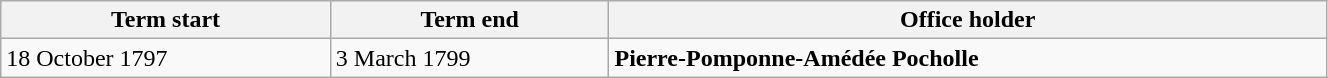<table class="wikitable" style="width: 70%;">
<tr>
<th align="left">Term start</th>
<th align="left">Term end</th>
<th align="left">Office holder</th>
</tr>
<tr valign="top">
<td>18 October 1797</td>
<td>3 March 1799</td>
<td><strong>Pierre-Pomponne-Amédée Pocholle</strong></td>
</tr>
</table>
